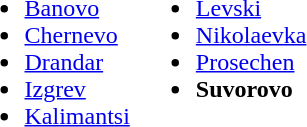<table>
<tr>
<td valign="top"><br><ul><li><a href='#'>Banovo</a></li><li><a href='#'>Chernevo</a></li><li><a href='#'>Drandar</a></li><li><a href='#'>Izgrev</a></li><li><a href='#'>Kalimantsi</a></li></ul></td>
<td valign="top"><br><ul><li><a href='#'>Levski</a></li><li><a href='#'>Nikolaevka</a></li><li><a href='#'>Prosechen</a></li><li><strong>Suvorovo</strong></li></ul></td>
</tr>
</table>
